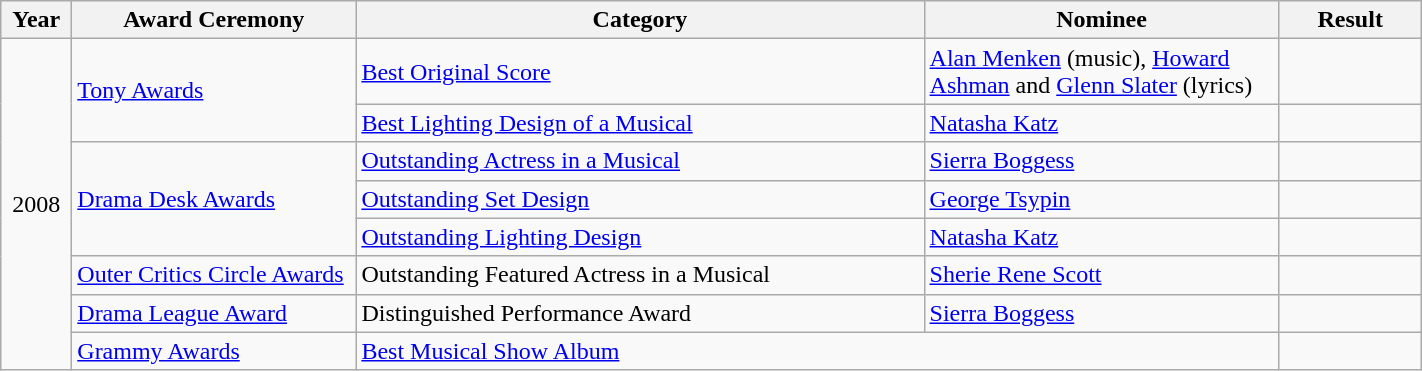<table class="wikitable" width="75%">
<tr>
<th width="5%">Year</th>
<th width="20%">Award Ceremony</th>
<th width="40%">Category</th>
<th width="25%">Nominee</th>
<th width="10%">Result</th>
</tr>
<tr>
<td rowspan="8" align="center">2008</td>
<td rowspan="2"><a href='#'>Tony Awards</a></td>
<td><a href='#'>Best Original Score</a></td>
<td><a href='#'>Alan Menken</a> (music), <a href='#'>Howard Ashman</a> and <a href='#'>Glenn Slater</a> (lyrics)</td>
<td></td>
</tr>
<tr>
<td><a href='#'>Best Lighting Design of a Musical</a></td>
<td><a href='#'>Natasha Katz</a></td>
<td></td>
</tr>
<tr>
<td rowspan="3"><a href='#'>Drama Desk Awards</a></td>
<td><a href='#'>Outstanding Actress in a Musical</a></td>
<td><a href='#'>Sierra Boggess</a></td>
<td></td>
</tr>
<tr>
<td><a href='#'>Outstanding Set Design</a></td>
<td><a href='#'>George Tsypin</a></td>
<td></td>
</tr>
<tr>
<td><a href='#'>Outstanding Lighting Design</a></td>
<td><a href='#'>Natasha Katz</a></td>
<td></td>
</tr>
<tr>
<td rowspan="1"><a href='#'>Outer Critics Circle Awards</a></td>
<td>Outstanding Featured Actress in a Musical</td>
<td><a href='#'>Sherie Rene Scott</a></td>
<td></td>
</tr>
<tr>
<td rowspan="1"><a href='#'>Drama League Award</a></td>
<td>Distinguished Performance Award</td>
<td><a href='#'>Sierra Boggess</a></td>
<td></td>
</tr>
<tr>
<td rowspan="1"><a href='#'>Grammy Awards</a></td>
<td colspan="2"><a href='#'>Best Musical Show Album</a></td>
<td></td>
</tr>
</table>
